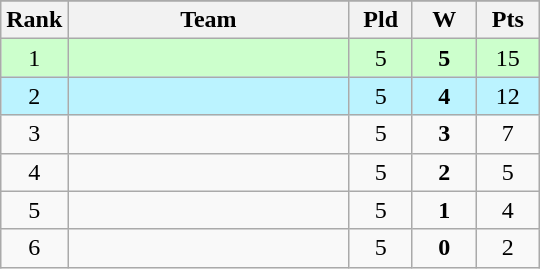<table class="wikitable">
<tr>
</tr>
<tr>
<th style="width:35px;">Rank</th>
<th style="width:180px;">Team</th>
<th style="width:35px;">Pld</th>
<th style="width:35px;">W</th>
<th style="width:35px;">Pts</th>
</tr>
<tr bgcolor=#ccffcc>
<td align=center>1</td>
<td></td>
<td align=center>5</td>
<td align=center><strong>5</strong></td>
<td align=center>15</td>
</tr>
<tr bgcolor=#bbf3ff>
<td align=center>2</td>
<td></td>
<td align=center>5</td>
<td align=center><strong>4</strong></td>
<td align=center>12</td>
</tr>
<tr>
<td align=center>3</td>
<td></td>
<td align=center>5</td>
<td align=center><strong>3</strong></td>
<td align=center>7</td>
</tr>
<tr>
<td align=center>4</td>
<td></td>
<td align=center>5</td>
<td align=center><strong>2</strong></td>
<td align=center>5</td>
</tr>
<tr>
<td align=center>5</td>
<td></td>
<td align=center>5</td>
<td align=center><strong>1</strong></td>
<td align=center>4</td>
</tr>
<tr>
<td align=center>6</td>
<td></td>
<td align=center>5</td>
<td align=center><strong>0</strong></td>
<td align=center>2</td>
</tr>
</table>
